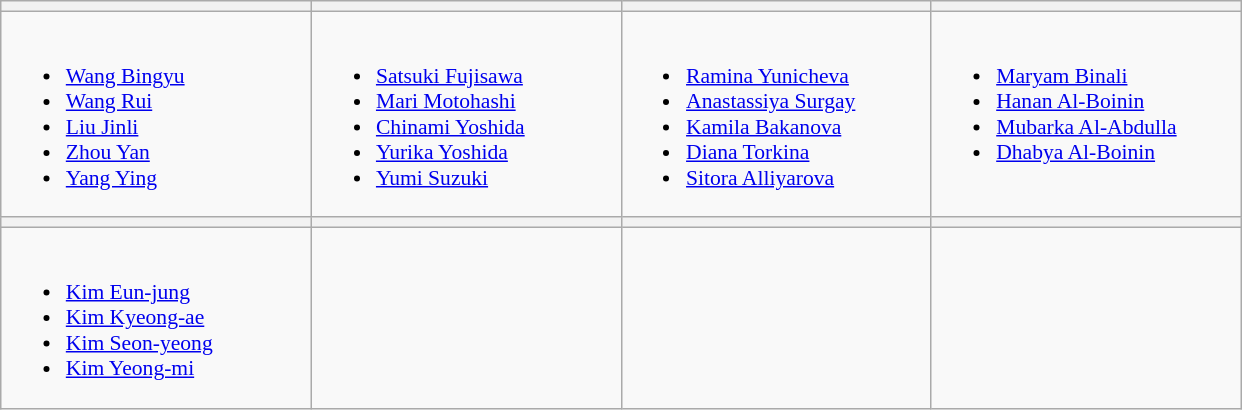<table class="wikitable" style="font-size:90%">
<tr>
<th width=200></th>
<th width=200></th>
<th width=200></th>
<th width=200></th>
</tr>
<tr>
<td valign=top><br><ul><li><a href='#'>Wang Bingyu</a></li><li><a href='#'>Wang Rui</a></li><li><a href='#'>Liu Jinli</a></li><li><a href='#'>Zhou Yan</a></li><li><a href='#'>Yang Ying</a></li></ul></td>
<td valign=top><br><ul><li><a href='#'>Satsuki Fujisawa</a></li><li><a href='#'>Mari Motohashi</a></li><li><a href='#'>Chinami Yoshida</a></li><li><a href='#'>Yurika Yoshida</a></li><li><a href='#'>Yumi Suzuki</a></li></ul></td>
<td valign=top><br><ul><li><a href='#'>Ramina Yunicheva</a></li><li><a href='#'>Anastassiya Surgay</a></li><li><a href='#'>Kamila Bakanova</a></li><li><a href='#'>Diana Torkina</a></li><li><a href='#'>Sitora Alliyarova</a></li></ul></td>
<td valign=top><br><ul><li><a href='#'>Maryam Binali</a></li><li><a href='#'>Hanan Al-Boinin</a></li><li><a href='#'>Mubarka Al-Abdulla</a></li><li><a href='#'>Dhabya Al-Boinin</a></li></ul></td>
</tr>
<tr>
<th></th>
<th></th>
<th></th>
<th></th>
</tr>
<tr>
<td valign=top><br><ul><li><a href='#'>Kim Eun-jung</a></li><li><a href='#'>Kim Kyeong-ae</a></li><li><a href='#'>Kim Seon-yeong</a></li><li><a href='#'>Kim Yeong-mi</a></li></ul></td>
<td valign=top></td>
<td valign=top></td>
<td valign=top></td>
</tr>
</table>
